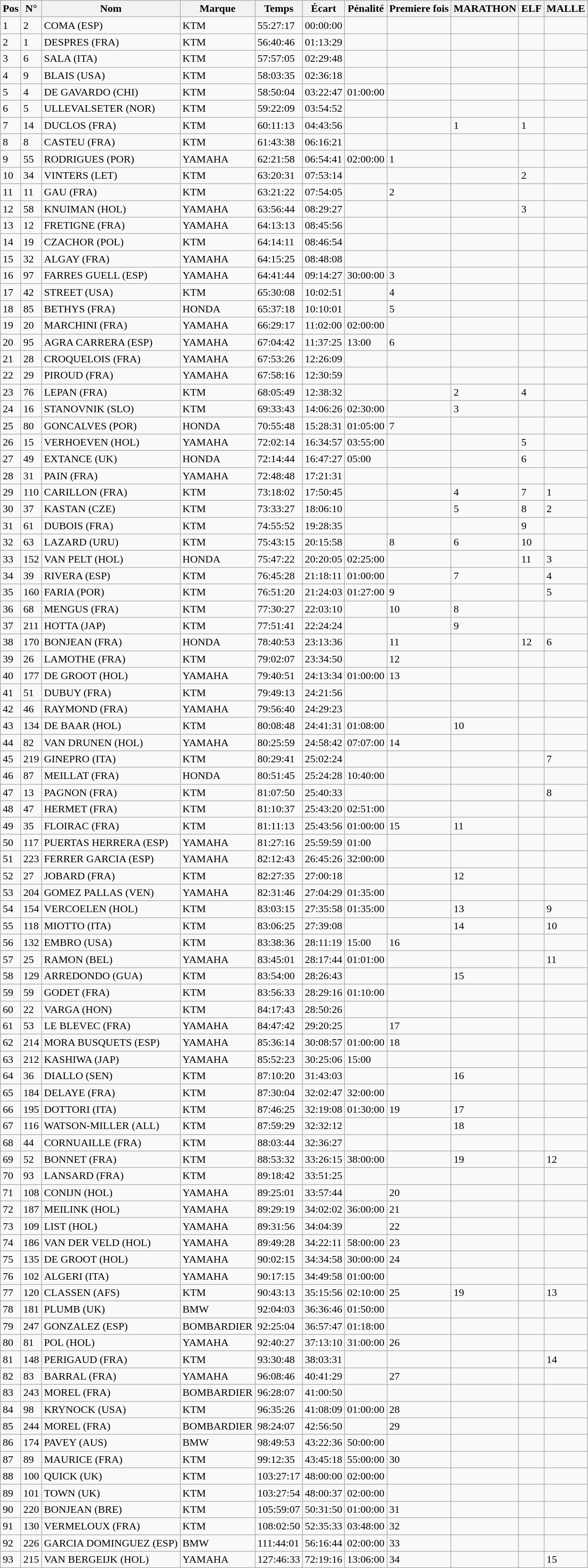<table class="wikitable">
<tr>
<th>Pos</th>
<th>N°</th>
<th>Nom</th>
<th>Marque</th>
<th>Temps</th>
<th>Écart</th>
<th>Pénalité</th>
<th>Premiere fois</th>
<th>MARATHON</th>
<th>ELF</th>
<th>MALLE</th>
</tr>
<tr>
<td>1</td>
<td>2</td>
<td>COMA (ESP)</td>
<td>KTM</td>
<td>55:27:17</td>
<td>00:00:00</td>
<td></td>
<td></td>
<td></td>
<td></td>
<td></td>
</tr>
<tr>
<td>2</td>
<td>1</td>
<td>DESPRES (FRA)</td>
<td>KTM</td>
<td>56:40:46</td>
<td>01:13:29</td>
<td></td>
<td></td>
<td></td>
<td></td>
<td></td>
</tr>
<tr>
<td>3</td>
<td>6</td>
<td>SALA (ITA)</td>
<td>KTM</td>
<td>57:57:05</td>
<td>02:29:48</td>
<td></td>
<td></td>
<td></td>
<td></td>
<td></td>
</tr>
<tr>
<td>4</td>
<td>9</td>
<td>BLAIS (USA)</td>
<td>KTM</td>
<td>58:03:35</td>
<td>02:36:18</td>
<td></td>
<td></td>
<td></td>
<td></td>
<td></td>
</tr>
<tr>
<td>5</td>
<td>4</td>
<td>DE GAVARDO (CHI)</td>
<td>KTM</td>
<td>58:50:04</td>
<td>03:22:47</td>
<td>01:00:00</td>
<td></td>
<td></td>
<td></td>
<td></td>
</tr>
<tr>
<td>6</td>
<td>5</td>
<td>ULLEVALSETER (NOR)</td>
<td>KTM</td>
<td>59:22:09</td>
<td>03:54:52</td>
<td></td>
<td></td>
<td></td>
<td></td>
<td></td>
</tr>
<tr>
<td>7</td>
<td>14</td>
<td>DUCLOS (FRA)</td>
<td>KTM</td>
<td>60:11:13</td>
<td>04:43:56</td>
<td></td>
<td></td>
<td>1</td>
<td>1</td>
<td></td>
</tr>
<tr>
<td>8</td>
<td>8</td>
<td>CASTEU (FRA)</td>
<td>KTM</td>
<td>61:43:38</td>
<td>06:16:21</td>
<td></td>
<td></td>
<td></td>
<td></td>
<td></td>
</tr>
<tr>
<td>9</td>
<td>55</td>
<td>RODRIGUES (POR)</td>
<td>YAMAHA</td>
<td>62:21:58</td>
<td>06:54:41</td>
<td>02:00:00</td>
<td>1</td>
<td></td>
<td></td>
<td></td>
</tr>
<tr>
<td>10</td>
<td>34</td>
<td>VINTERS (LET)</td>
<td>KTM</td>
<td>63:20:31</td>
<td>07:53:14</td>
<td></td>
<td></td>
<td></td>
<td>2</td>
<td></td>
</tr>
<tr>
<td>11</td>
<td>11</td>
<td>GAU (FRA)</td>
<td>KTM</td>
<td>63:21:22</td>
<td>07:54:05</td>
<td></td>
<td>2</td>
<td></td>
<td></td>
<td></td>
</tr>
<tr>
<td>12</td>
<td>58</td>
<td>KNUIMAN (HOL)</td>
<td>YAMAHA</td>
<td>63:56:44</td>
<td>08:29:27</td>
<td></td>
<td></td>
<td></td>
<td>3</td>
<td></td>
</tr>
<tr>
<td>13</td>
<td>12</td>
<td>FRETIGNE (FRA)</td>
<td>YAMAHA</td>
<td>64:13:13</td>
<td>08:45:56</td>
<td></td>
<td></td>
<td></td>
<td></td>
<td></td>
</tr>
<tr>
<td>14</td>
<td>19</td>
<td>CZACHOR (POL)</td>
<td>KTM</td>
<td>64:14:11</td>
<td>08:46:54</td>
<td></td>
<td></td>
<td></td>
<td></td>
<td></td>
</tr>
<tr>
<td>15</td>
<td>32</td>
<td>ALGAY (FRA)</td>
<td>YAMAHA</td>
<td>64:15:25</td>
<td>08:48:08</td>
<td></td>
<td></td>
<td></td>
<td></td>
<td></td>
</tr>
<tr>
<td>16</td>
<td>97</td>
<td>FARRES GUELL (ESP)</td>
<td>YAMAHA</td>
<td>64:41:44</td>
<td>09:14:27</td>
<td>30:00:00</td>
<td>3</td>
<td></td>
<td></td>
<td></td>
</tr>
<tr>
<td>17</td>
<td>42</td>
<td>STREET (USA)</td>
<td>KTM</td>
<td>65:30:08</td>
<td>10:02:51</td>
<td></td>
<td>4</td>
<td></td>
<td></td>
<td></td>
</tr>
<tr>
<td>18</td>
<td>85</td>
<td>BETHYS (FRA)</td>
<td>HONDA</td>
<td>65:37:18</td>
<td>10:10:01</td>
<td></td>
<td>5</td>
<td></td>
<td></td>
<td></td>
</tr>
<tr>
<td>19</td>
<td>20</td>
<td>MARCHINI (FRA)</td>
<td>YAMAHA</td>
<td>66:29:17</td>
<td>11:02:00</td>
<td>02:00:00</td>
<td></td>
<td></td>
<td></td>
<td></td>
</tr>
<tr>
<td>20</td>
<td>95</td>
<td>AGRA CARRERA (ESP)</td>
<td>YAMAHA</td>
<td>67:04:42</td>
<td>11:37:25</td>
<td>13:00</td>
<td>6</td>
<td></td>
<td></td>
<td></td>
</tr>
<tr>
<td>21</td>
<td>28</td>
<td>CROQUELOIS (FRA)</td>
<td>YAMAHA</td>
<td>67:53:26</td>
<td>12:26:09</td>
<td></td>
<td></td>
<td></td>
<td></td>
<td></td>
</tr>
<tr>
<td>22</td>
<td>29</td>
<td>PIROUD (FRA)</td>
<td>YAMAHA</td>
<td>67:58:16</td>
<td>12:30:59</td>
<td></td>
<td></td>
<td></td>
<td></td>
<td></td>
</tr>
<tr>
<td>23</td>
<td>76</td>
<td>LEPAN (FRA)</td>
<td>KTM</td>
<td>68:05:49</td>
<td>12:38:32</td>
<td></td>
<td></td>
<td>2</td>
<td>4</td>
<td></td>
</tr>
<tr>
<td>24</td>
<td>16</td>
<td>STANOVNIK (SLO)</td>
<td>KTM</td>
<td>69:33:43</td>
<td>14:06:26</td>
<td>02:30:00</td>
<td></td>
<td>3</td>
<td></td>
<td></td>
</tr>
<tr>
<td>25</td>
<td>80</td>
<td>GONCALVES (POR)</td>
<td>HONDA</td>
<td>70:55:48</td>
<td>15:28:31</td>
<td>01:05:00</td>
<td>7</td>
<td></td>
<td></td>
<td></td>
</tr>
<tr>
<td>26</td>
<td>15</td>
<td>VERHOEVEN (HOL)</td>
<td>YAMAHA</td>
<td>72:02:14</td>
<td>16:34:57</td>
<td>03:55:00</td>
<td></td>
<td></td>
<td>5</td>
<td></td>
</tr>
<tr>
<td>27</td>
<td>49</td>
<td>EXTANCE (UK)</td>
<td>HONDA</td>
<td>72:14:44</td>
<td>16:47:27</td>
<td>05:00</td>
<td></td>
<td></td>
<td>6</td>
<td></td>
</tr>
<tr>
<td>28</td>
<td>31</td>
<td>PAIN (FRA)</td>
<td>YAMAHA</td>
<td>72:48:48</td>
<td>17:21:31</td>
<td></td>
<td></td>
<td></td>
<td></td>
<td></td>
</tr>
<tr>
<td>29</td>
<td>110</td>
<td>CARILLON (FRA)</td>
<td>KTM</td>
<td>73:18:02</td>
<td>17:50:45</td>
<td></td>
<td></td>
<td>4</td>
<td>7</td>
<td>1</td>
</tr>
<tr>
<td>30</td>
<td>37</td>
<td>KASTAN (CZE)</td>
<td>KTM</td>
<td>73:33:27</td>
<td>18:06:10</td>
<td></td>
<td></td>
<td>5</td>
<td>8</td>
<td>2</td>
</tr>
<tr>
<td>31</td>
<td>61</td>
<td>DUBOIS (FRA)</td>
<td>KTM</td>
<td>74:55:52</td>
<td>19:28:35</td>
<td></td>
<td></td>
<td></td>
<td>9</td>
<td></td>
</tr>
<tr>
<td>32</td>
<td>63</td>
<td>LAZARD (URU)</td>
<td>KTM</td>
<td>75:43:15</td>
<td>20:15:58</td>
<td></td>
<td>8</td>
<td>6</td>
<td>10</td>
<td></td>
</tr>
<tr>
<td>33</td>
<td>152</td>
<td>VAN PELT (HOL)</td>
<td>HONDA</td>
<td>75:47:22</td>
<td>20:20:05</td>
<td>02:25:00</td>
<td></td>
<td></td>
<td>11</td>
<td>3</td>
</tr>
<tr>
<td>34</td>
<td>39</td>
<td>RIVERA (ESP)</td>
<td>KTM</td>
<td>76:45:28</td>
<td>21:18:11</td>
<td>01:00:00</td>
<td></td>
<td>7</td>
<td></td>
<td>4</td>
</tr>
<tr>
<td>35</td>
<td>160</td>
<td>FARIA (POR)</td>
<td>KTM</td>
<td>76:51:20</td>
<td>21:24:03</td>
<td>01:27:00</td>
<td>9</td>
<td></td>
<td></td>
<td>5</td>
</tr>
<tr>
<td>36</td>
<td>68</td>
<td>MENGUS (FRA)</td>
<td>KTM</td>
<td>77:30:27</td>
<td>22:03:10</td>
<td></td>
<td>10</td>
<td>8</td>
<td></td>
<td></td>
</tr>
<tr>
<td>37</td>
<td>211</td>
<td>HOTTA (JAP)</td>
<td>KTM</td>
<td>77:51:41</td>
<td>22:24:24</td>
<td></td>
<td></td>
<td>9</td>
<td></td>
<td></td>
</tr>
<tr>
<td>38</td>
<td>170</td>
<td>BONJEAN (FRA)</td>
<td>HONDA</td>
<td>78:40:53</td>
<td>23:13:36</td>
<td></td>
<td>11</td>
<td></td>
<td>12</td>
<td>6</td>
</tr>
<tr>
<td>39</td>
<td>26</td>
<td>LAMOTHE (FRA)</td>
<td>KTM</td>
<td>79:02:07</td>
<td>23:34:50</td>
<td></td>
<td>12</td>
<td></td>
<td></td>
<td></td>
</tr>
<tr>
<td>40</td>
<td>177</td>
<td>DE GROOT (HOL)</td>
<td>YAMAHA</td>
<td>79:40:51</td>
<td>24:13:34</td>
<td>01:00:00</td>
<td>13</td>
<td></td>
<td></td>
<td></td>
</tr>
<tr>
<td>41</td>
<td>51</td>
<td>DUBUY (FRA)</td>
<td>KTM</td>
<td>79:49:13</td>
<td>24:21:56</td>
<td></td>
<td></td>
<td></td>
<td></td>
<td></td>
</tr>
<tr>
<td>42</td>
<td>46</td>
<td>RAYMOND (FRA)</td>
<td>YAMAHA</td>
<td>79:56:40</td>
<td>24:29:23</td>
<td></td>
<td></td>
<td></td>
<td></td>
<td></td>
</tr>
<tr>
<td>43</td>
<td>134</td>
<td>DE BAAR (HOL)</td>
<td>KTM</td>
<td>80:08:48</td>
<td>24:41:31</td>
<td>01:08:00</td>
<td></td>
<td>10</td>
<td></td>
<td></td>
</tr>
<tr>
<td>44</td>
<td>82</td>
<td>VAN DRUNEN (HOL)</td>
<td>YAMAHA</td>
<td>80:25:59</td>
<td>24:58:42</td>
<td>07:07:00</td>
<td>14</td>
<td></td>
<td></td>
<td></td>
</tr>
<tr>
<td>45</td>
<td>219</td>
<td>GINEPRO (ITA)</td>
<td>KTM</td>
<td>80:29:41</td>
<td>25:02:24</td>
<td></td>
<td></td>
<td></td>
<td></td>
<td>7</td>
</tr>
<tr>
<td>46</td>
<td>87</td>
<td>MEILLAT (FRA)</td>
<td>HONDA</td>
<td>80:51:45</td>
<td>25:24:28</td>
<td>10:40:00</td>
<td></td>
<td></td>
<td></td>
<td></td>
</tr>
<tr>
<td>47</td>
<td>13</td>
<td>PAGNON (FRA)</td>
<td>KTM</td>
<td>81:07:50</td>
<td>25:40:33</td>
<td></td>
<td></td>
<td></td>
<td></td>
<td>8</td>
</tr>
<tr>
<td>48</td>
<td>47</td>
<td>HERMET (FRA)</td>
<td>KTM</td>
<td>81:10:37</td>
<td>25:43:20</td>
<td>02:51:00</td>
<td></td>
<td></td>
<td></td>
<td></td>
</tr>
<tr>
<td>49</td>
<td>35</td>
<td>FLOIRAC (FRA)</td>
<td>KTM</td>
<td>81:11:13</td>
<td>25:43:56</td>
<td>01:00:00</td>
<td>15</td>
<td>11</td>
<td></td>
<td></td>
</tr>
<tr>
<td>50</td>
<td>117</td>
<td>PUERTAS HERRERA (ESP)</td>
<td>YAMAHA</td>
<td>81:27:16</td>
<td>25:59:59</td>
<td>01:00</td>
<td></td>
<td></td>
<td></td>
<td></td>
</tr>
<tr>
<td>51</td>
<td>223</td>
<td>FERRER GARCIA (ESP)</td>
<td>YAMAHA</td>
<td>82:12:43</td>
<td>26:45:26</td>
<td>32:00:00</td>
<td></td>
<td></td>
<td></td>
<td></td>
</tr>
<tr>
<td>52</td>
<td>27</td>
<td>JOBARD (FRA)</td>
<td>KTM</td>
<td>82:27:35</td>
<td>27:00:18</td>
<td></td>
<td></td>
<td>12</td>
<td></td>
<td></td>
</tr>
<tr>
<td>53</td>
<td>204</td>
<td>GOMEZ PALLAS (VEN)</td>
<td>YAMAHA</td>
<td>82:31:46</td>
<td>27:04:29</td>
<td>01:35:00</td>
<td></td>
<td></td>
<td></td>
<td></td>
</tr>
<tr>
<td>54</td>
<td>154</td>
<td>VERCOELEN (HOL)</td>
<td>KTM</td>
<td>83:03:15</td>
<td>27:35:58</td>
<td>01:35:00</td>
<td></td>
<td>13</td>
<td></td>
<td>9</td>
</tr>
<tr>
<td>55</td>
<td>118</td>
<td>MIOTTO (ITA)</td>
<td>KTM</td>
<td>83:06:25</td>
<td>27:39:08</td>
<td></td>
<td></td>
<td>14</td>
<td></td>
<td>10</td>
</tr>
<tr>
<td>56</td>
<td>132</td>
<td>EMBRO (USA)</td>
<td>KTM</td>
<td>83:38:36</td>
<td>28:11:19</td>
<td>15:00</td>
<td>16</td>
<td></td>
<td></td>
<td></td>
</tr>
<tr>
<td>57</td>
<td>25</td>
<td>RAMON (BEL)</td>
<td>YAMAHA</td>
<td>83:45:01</td>
<td>28:17:44</td>
<td>01:01:00</td>
<td></td>
<td></td>
<td></td>
<td>11</td>
</tr>
<tr>
<td>58</td>
<td>129</td>
<td>ARREDONDO (GUA)</td>
<td>KTM</td>
<td>83:54:00</td>
<td>28:26:43</td>
<td></td>
<td></td>
<td>15</td>
<td></td>
<td></td>
</tr>
<tr>
<td>59</td>
<td>59</td>
<td>GODET (FRA)</td>
<td>KTM</td>
<td>83:56:33</td>
<td>28:29:16</td>
<td>01:10:00</td>
<td></td>
<td></td>
<td></td>
<td></td>
</tr>
<tr>
<td>60</td>
<td>22</td>
<td>VARGA (HON)</td>
<td>KTM</td>
<td>84:17:43</td>
<td>28:50:26</td>
<td></td>
<td></td>
<td></td>
<td></td>
<td></td>
</tr>
<tr>
<td>61</td>
<td>53</td>
<td>LE BLEVEC (FRA)</td>
<td>YAMAHA</td>
<td>84:47:42</td>
<td>29:20:25</td>
<td></td>
<td>17</td>
<td></td>
<td></td>
<td></td>
</tr>
<tr>
<td>62</td>
<td>214</td>
<td>MORA BUSQUETS (ESP)</td>
<td>YAMAHA</td>
<td>85:36:14</td>
<td>30:08:57</td>
<td>01:00:00</td>
<td>18</td>
<td></td>
<td></td>
<td></td>
</tr>
<tr>
<td>63</td>
<td>212</td>
<td>KASHIWA (JAP)</td>
<td>YAMAHA</td>
<td>85:52:23</td>
<td>30:25:06</td>
<td>15:00</td>
<td></td>
<td></td>
<td></td>
<td></td>
</tr>
<tr>
<td>64</td>
<td>36</td>
<td>DIALLO (SEN)</td>
<td>KTM</td>
<td>87:10:20</td>
<td>31:43:03</td>
<td></td>
<td></td>
<td>16</td>
<td></td>
<td></td>
</tr>
<tr>
<td>65</td>
<td>184</td>
<td>DELAYE (FRA)</td>
<td>KTM</td>
<td>87:30:04</td>
<td>32:02:47</td>
<td>32:00:00</td>
<td></td>
<td></td>
<td></td>
<td></td>
</tr>
<tr>
<td>66</td>
<td>195</td>
<td>DOTTORI (ITA)</td>
<td>KTM</td>
<td>87:46:25</td>
<td>32:19:08</td>
<td>01:30:00</td>
<td>19</td>
<td>17</td>
<td></td>
<td></td>
</tr>
<tr>
<td>67</td>
<td>116</td>
<td>WATSON-MILLER (ALL)</td>
<td>KTM</td>
<td>87:59:29</td>
<td>32:32:12</td>
<td></td>
<td></td>
<td>18</td>
<td></td>
<td></td>
</tr>
<tr>
<td>68</td>
<td>44</td>
<td>CORNUAILLE (FRA)</td>
<td>KTM</td>
<td>88:03:44</td>
<td>32:36:27</td>
<td></td>
<td></td>
<td></td>
<td></td>
<td></td>
</tr>
<tr>
<td>69</td>
<td>52</td>
<td>BONNET (FRA)</td>
<td>KTM</td>
<td>88:53:32</td>
<td>33:26:15</td>
<td>38:00:00</td>
<td></td>
<td>19</td>
<td></td>
<td>12</td>
</tr>
<tr>
<td>70</td>
<td>93</td>
<td>LANSARD (FRA)</td>
<td>KTM</td>
<td>89:18:42</td>
<td>33:51:25</td>
<td></td>
<td></td>
<td></td>
<td></td>
<td></td>
</tr>
<tr>
<td>71</td>
<td>108</td>
<td>CONIJN (HOL)</td>
<td>YAMAHA</td>
<td>89:25:01</td>
<td>33:57:44</td>
<td></td>
<td>20</td>
<td></td>
<td></td>
<td></td>
</tr>
<tr>
<td>72</td>
<td>187</td>
<td>MEILINK (HOL)</td>
<td>YAMAHA</td>
<td>89:29:19</td>
<td>34:02:02</td>
<td>36:00:00</td>
<td>21</td>
<td></td>
<td></td>
<td></td>
</tr>
<tr>
<td>73</td>
<td>109</td>
<td>LIST (HOL)</td>
<td>YAMAHA</td>
<td>89:31:56</td>
<td>34:04:39</td>
<td></td>
<td>22</td>
<td></td>
<td></td>
<td></td>
</tr>
<tr>
<td>74</td>
<td>186</td>
<td>VAN DER VELD (HOL)</td>
<td>YAMAHA</td>
<td>89:49:28</td>
<td>34:22:11</td>
<td>58:00:00</td>
<td>23</td>
<td></td>
<td></td>
<td></td>
</tr>
<tr>
<td>75</td>
<td>135</td>
<td>DE GROOT (HOL)</td>
<td>YAMAHA</td>
<td>90:02:15</td>
<td>34:34:58</td>
<td>30:00:00</td>
<td>24</td>
<td></td>
<td></td>
<td></td>
</tr>
<tr>
<td>76</td>
<td>102</td>
<td>ALGERI (ITA)</td>
<td>YAMAHA</td>
<td>90:17:15</td>
<td>34:49:58</td>
<td>01:00:00</td>
<td></td>
<td></td>
<td></td>
<td></td>
</tr>
<tr>
<td>77</td>
<td>120</td>
<td>CLASSEN (AFS)</td>
<td>KTM</td>
<td>90:43:13</td>
<td>35:15:56</td>
<td>02:10:00</td>
<td>25</td>
<td>19</td>
<td></td>
<td>13</td>
</tr>
<tr>
<td>78</td>
<td>181</td>
<td>PLUMB (UK)</td>
<td>BMW</td>
<td>92:04:03</td>
<td>36:36:46</td>
<td>01:50:00</td>
<td></td>
<td></td>
<td></td>
<td></td>
</tr>
<tr>
<td>79</td>
<td>247</td>
<td>GONZALEZ (ESP)</td>
<td>BOMBARDIER</td>
<td>92:25:04</td>
<td>36:57:47</td>
<td>01:18:00</td>
<td></td>
<td></td>
<td></td>
<td></td>
</tr>
<tr>
<td>80</td>
<td>81</td>
<td>POL (HOL)</td>
<td>YAMAHA</td>
<td>92:40:27</td>
<td>37:13:10</td>
<td>31:00:00</td>
<td>26</td>
<td></td>
<td></td>
<td></td>
</tr>
<tr>
<td>81</td>
<td>148</td>
<td>PERIGAUD (FRA)</td>
<td>KTM</td>
<td>93:30:48</td>
<td>38:03:31</td>
<td></td>
<td></td>
<td></td>
<td></td>
<td>14</td>
</tr>
<tr>
<td>82</td>
<td>83</td>
<td>BARRAL (FRA)</td>
<td>YAMAHA</td>
<td>96:08:46</td>
<td>40:41:29</td>
<td></td>
<td>27</td>
<td></td>
<td></td>
<td></td>
</tr>
<tr>
<td>83</td>
<td>243</td>
<td>MOREL (FRA)</td>
<td>BOMBARDIER</td>
<td>96:28:07</td>
<td>41:00:50</td>
<td></td>
<td></td>
<td></td>
<td></td>
<td></td>
</tr>
<tr>
<td>84</td>
<td>98</td>
<td>KRYNOCK (USA)</td>
<td>KTM</td>
<td>96:35:26</td>
<td>41:08:09</td>
<td>01:00:00</td>
<td>28</td>
<td></td>
<td></td>
<td></td>
</tr>
<tr>
<td>85</td>
<td>244</td>
<td>MOREL (FRA)</td>
<td>BOMBARDIER</td>
<td>98:24:07</td>
<td>42:56:50</td>
<td></td>
<td>29</td>
<td></td>
<td></td>
<td></td>
</tr>
<tr>
<td>86</td>
<td>174</td>
<td>PAVEY (AUS)</td>
<td>BMW</td>
<td>98:49:53</td>
<td>43:22:36</td>
<td>50:00:00</td>
<td></td>
<td></td>
<td></td>
<td></td>
</tr>
<tr>
<td>87</td>
<td>89</td>
<td>MAURICE (FRA)</td>
<td>KTM</td>
<td>99:12:35</td>
<td>43:45:18</td>
<td>55:00:00</td>
<td>30</td>
<td></td>
<td></td>
<td></td>
</tr>
<tr>
<td>88</td>
<td>100</td>
<td>QUICK (UK)</td>
<td>KTM</td>
<td>103:27:17</td>
<td>48:00:00</td>
<td>02:00:00</td>
<td></td>
<td></td>
<td></td>
<td></td>
</tr>
<tr>
<td>89</td>
<td>101</td>
<td>TOWN (UK)</td>
<td>KTM</td>
<td>103:27:54</td>
<td>48:00:37</td>
<td>02:00:00</td>
<td></td>
<td></td>
<td></td>
<td></td>
</tr>
<tr>
<td>90</td>
<td>220</td>
<td>BONJEAN (BRE)</td>
<td>KTM</td>
<td>105:59:07</td>
<td>50:31:50</td>
<td>01:00:00</td>
<td>31</td>
<td></td>
<td></td>
<td></td>
</tr>
<tr>
<td>91</td>
<td>130</td>
<td>VERMELOUX (FRA)</td>
<td>KTM</td>
<td>108:02:50</td>
<td>52:35:33</td>
<td>03:48:00</td>
<td>32</td>
<td></td>
<td></td>
<td></td>
</tr>
<tr>
<td>92</td>
<td>226</td>
<td>GARCIA DOMINGUEZ (ESP)</td>
<td>BMW</td>
<td>111:44:01</td>
<td>56:16:44</td>
<td>02:00:00</td>
<td>33</td>
<td></td>
<td></td>
<td></td>
</tr>
<tr>
<td>93</td>
<td>215</td>
<td>VAN BERGEIJK (HOL)</td>
<td>YAMAHA</td>
<td>127:46:33</td>
<td>72:19:16</td>
<td>13:06:00</td>
<td>34</td>
<td></td>
<td></td>
<td>15</td>
</tr>
</table>
